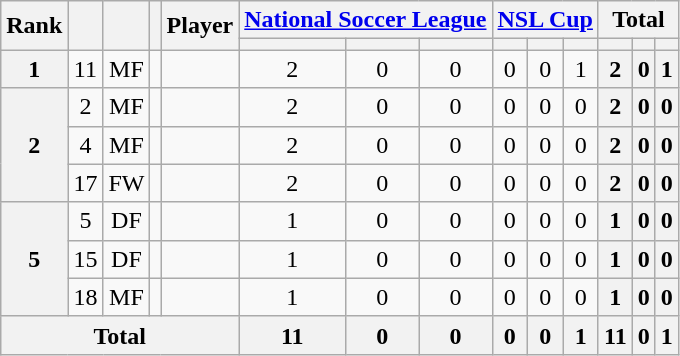<table class="wikitable sortable" style="text-align:center">
<tr>
<th rowspan="2">Rank</th>
<th rowspan="2"></th>
<th rowspan="2"></th>
<th rowspan="2"></th>
<th rowspan="2">Player</th>
<th colspan="3"><a href='#'>National Soccer League</a></th>
<th colspan="3"><a href='#'>NSL Cup</a></th>
<th colspan="3">Total</th>
</tr>
<tr>
<th></th>
<th></th>
<th></th>
<th></th>
<th></th>
<th></th>
<th></th>
<th></th>
<th></th>
</tr>
<tr>
<th>1</th>
<td>11</td>
<td>MF</td>
<td></td>
<td align="left"><br></td>
<td>2</td>
<td>0</td>
<td>0<br></td>
<td>0</td>
<td>0</td>
<td>1<br></td>
<th>2</th>
<th>0</th>
<th>1</th>
</tr>
<tr>
<th rowspan="3">2</th>
<td>2</td>
<td>MF</td>
<td></td>
<td align="left"><br></td>
<td>2</td>
<td>0</td>
<td>0<br></td>
<td>0</td>
<td>0</td>
<td>0<br></td>
<th>2</th>
<th>0</th>
<th>0</th>
</tr>
<tr>
<td>4</td>
<td>MF</td>
<td></td>
<td align="left"><br></td>
<td>2</td>
<td>0</td>
<td>0<br></td>
<td>0</td>
<td>0</td>
<td>0<br></td>
<th>2</th>
<th>0</th>
<th>0</th>
</tr>
<tr>
<td>17</td>
<td>FW</td>
<td></td>
<td align="left"><br></td>
<td>2</td>
<td>0</td>
<td>0<br></td>
<td>0</td>
<td>0</td>
<td>0<br></td>
<th>2</th>
<th>0</th>
<th>0</th>
</tr>
<tr>
<th rowspan="3">5</th>
<td>5</td>
<td>DF</td>
<td></td>
<td align="left"><br></td>
<td>1</td>
<td>0</td>
<td>0<br></td>
<td>0</td>
<td>0</td>
<td>0<br></td>
<th>1</th>
<th>0</th>
<th>0</th>
</tr>
<tr>
<td>15</td>
<td>DF</td>
<td></td>
<td align="left"><br></td>
<td>1</td>
<td>0</td>
<td>0<br></td>
<td>0</td>
<td>0</td>
<td>0<br></td>
<th>1</th>
<th>0</th>
<th>0</th>
</tr>
<tr>
<td>18</td>
<td>MF</td>
<td></td>
<td align="left"><br></td>
<td>1</td>
<td>0</td>
<td>0<br></td>
<td>0</td>
<td>0</td>
<td>0<br></td>
<th>1</th>
<th>0</th>
<th>0</th>
</tr>
<tr>
<th colspan="5">Total<br></th>
<th>11</th>
<th>0</th>
<th>0<br></th>
<th>0</th>
<th>0</th>
<th>1<br></th>
<th>11</th>
<th>0</th>
<th>1</th>
</tr>
</table>
